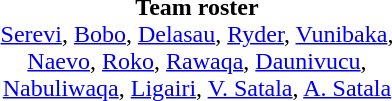<table style="text-align: center; margin-top: 2em; margin-left: auto; margin-right: auto">
<tr>
<td><strong>Team roster</strong><br><a href='#'>Serevi</a>, <a href='#'>Bobo</a>, <a href='#'>Delasau</a>, <a href='#'>Ryder</a>, <a href='#'>Vunibaka</a>,<br><a href='#'>Naevo</a>, <a href='#'>Roko</a>, <a href='#'>Rawaqa</a>, <a href='#'>Daunivucu</a>,<br><a href='#'>Nabuliwaqa</a>, <a href='#'>Ligairi</a>, <a href='#'>V. Satala</a>, <a href='#'>A. Satala</a></td>
</tr>
</table>
